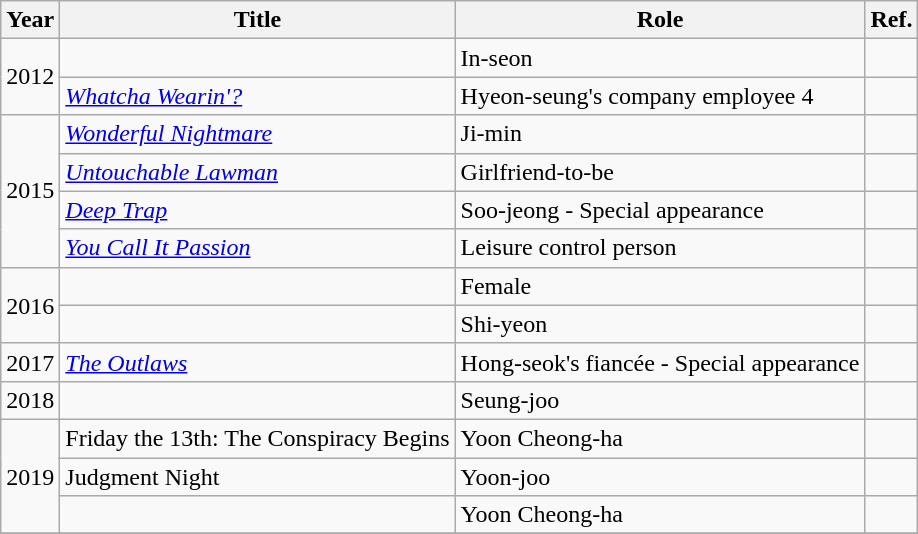<table class="wikitable sortable" border="1">
<tr>
<th>Year</th>
<th>Title</th>
<th>Role</th>
<th>Ref.</th>
</tr>
<tr>
<td rowspan="2">2012</td>
<td></td>
<td>In-seon</td>
<td></td>
</tr>
<tr>
<td><em><a href='#'>Whatcha Wearin'?</a></em></td>
<td>Hyeon-seung's company employee 4</td>
<td></td>
</tr>
<tr>
<td rowspan="4">2015</td>
<td><em><a href='#'>Wonderful Nightmare</a></em></td>
<td>Ji-min</td>
<td></td>
</tr>
<tr>
<td><em><a href='#'>Untouchable Lawman</a></em></td>
<td>Girlfriend-to-be</td>
<td></td>
</tr>
<tr>
<td><em><a href='#'>Deep Trap</a></em></td>
<td>Soo-jeong - Special appearance</td>
<td></td>
</tr>
<tr>
<td><em><a href='#'>You Call It Passion</a></em></td>
<td>Leisure control person</td>
<td></td>
</tr>
<tr>
<td rowspan="2">2016</td>
<td></td>
<td>Female</td>
<td></td>
</tr>
<tr>
<td><em></em></td>
<td>Shi-yeon</td>
<td></td>
</tr>
<tr>
<td>2017</td>
<td><em><a href='#'>The Outlaws</a></em></td>
<td>Hong-seok's fiancée - Special appearance</td>
<td></td>
</tr>
<tr>
<td>2018</td>
<td></td>
<td>Seung-joo</td>
<td></td>
</tr>
<tr>
<td rowspan="3">2019</td>
<td>Friday the 13th: The Conspiracy Begins</td>
<td>Yoon Cheong-ha</td>
<td></td>
</tr>
<tr>
<td>Judgment Night</td>
<td>Yoon-joo</td>
<td></td>
</tr>
<tr>
<td></td>
<td>Yoon Cheong-ha</td>
<td></td>
</tr>
<tr>
</tr>
</table>
